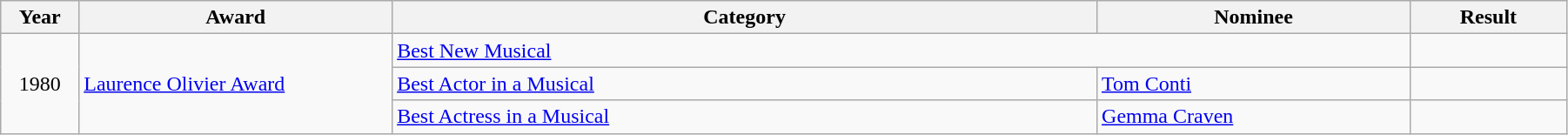<table class="wikitable" width="95%">
<tr>
<th width="5%">Year</th>
<th width="20%">Award</th>
<th width="45%">Category</th>
<th width="20%">Nominee</th>
<th width="10%">Result</th>
</tr>
<tr>
<td rowspan="3" align="center">1980</td>
<td rowspan="3"><a href='#'>Laurence Olivier Award</a></td>
<td colspan="2"><a href='#'>Best New Musical</a></td>
<td></td>
</tr>
<tr>
<td><a href='#'>Best Actor in a Musical</a></td>
<td><a href='#'>Tom Conti</a></td>
<td></td>
</tr>
<tr>
<td><a href='#'>Best Actress in a Musical</a></td>
<td><a href='#'>Gemma Craven</a></td>
<td></td>
</tr>
</table>
